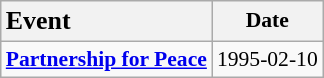<table class="wikitable sortable" style="text-align:center; font-size:90%;">
<tr>
<th style="text-align:left;"><big>Event</big></th>
<th>Date</th>
</tr>
<tr>
<td style="text-align:left;"><strong><a href='#'>Partnership for Peace</a></strong></td>
<td>1995-02-10</td>
</tr>
</table>
